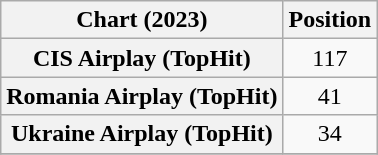<table class="wikitable sortable plainrowheaders" style="text-align:center">
<tr>
<th scope="col">Chart (2023)</th>
<th scope="col">Position</th>
</tr>
<tr>
<th scope="row">CIS Airplay (TopHit)</th>
<td>117</td>
</tr>
<tr>
<th scope="row">Romania Airplay (TopHit)</th>
<td>41</td>
</tr>
<tr>
<th scope="row">Ukraine Airplay (TopHit)</th>
<td>34</td>
</tr>
<tr>
</tr>
</table>
